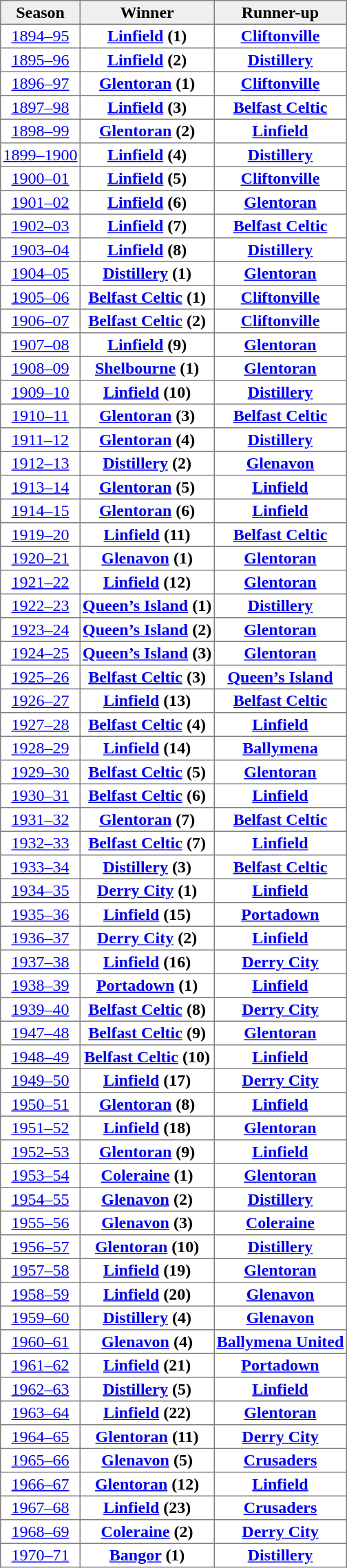<table class="toccolours" border="1" cellpadding="2" style="border-collapse: collapse; text-align: center; margin: 4 left;">
<tr style="background: #efefef;">
<th>Season</th>
<th>Winner</th>
<th>Runner-up</th>
</tr>
<tr align=center>
<td><a href='#'>1894–95</a></td>
<td><strong><a href='#'>Linfield</a> (1)</strong></td>
<td><strong><a href='#'>Cliftonville</a></strong></td>
</tr>
<tr align=center>
<td><a href='#'>1895–96</a></td>
<td><strong><a href='#'>Linfield</a> (2)</strong></td>
<td><strong><a href='#'>Distillery</a></strong></td>
</tr>
<tr align=center>
<td><a href='#'>1896–97</a></td>
<td><strong><a href='#'>Glentoran</a> (1)</strong></td>
<td><strong><a href='#'>Cliftonville</a></strong></td>
</tr>
<tr align=center>
<td><a href='#'>1897–98</a></td>
<td><strong><a href='#'>Linfield</a> (3)</strong></td>
<td><strong><a href='#'>Belfast Celtic</a></strong></td>
</tr>
<tr align=center>
<td><a href='#'>1898–99</a></td>
<td><strong><a href='#'>Glentoran</a> (2)</strong></td>
<td><strong><a href='#'>Linfield</a></strong></td>
</tr>
<tr align=center>
<td><a href='#'>1899–1900</a></td>
<td><strong><a href='#'>Linfield</a> (4)</strong></td>
<td><strong><a href='#'>Distillery</a></strong></td>
</tr>
<tr align=center>
<td><a href='#'>1900–01</a></td>
<td><strong><a href='#'>Linfield</a> (5)</strong></td>
<td><strong><a href='#'>Cliftonville</a></strong></td>
</tr>
<tr align=center>
<td><a href='#'>1901–02</a></td>
<td><strong><a href='#'>Linfield</a> (6)</strong></td>
<td><strong><a href='#'>Glentoran</a></strong></td>
</tr>
<tr align=center>
<td><a href='#'>1902–03</a></td>
<td><strong><a href='#'>Linfield</a> (7)</strong></td>
<td><strong><a href='#'>Belfast Celtic</a></strong></td>
</tr>
<tr align=center>
<td><a href='#'>1903–04</a></td>
<td><strong><a href='#'>Linfield</a> (8)</strong></td>
<td><strong><a href='#'>Distillery</a></strong></td>
</tr>
<tr align=center>
<td><a href='#'>1904–05</a></td>
<td><strong><a href='#'>Distillery</a> (1)</strong></td>
<td><strong><a href='#'>Glentoran</a></strong></td>
</tr>
<tr align=center>
<td><a href='#'>1905–06</a></td>
<td><strong><a href='#'>Belfast Celtic</a> (1)</strong></td>
<td><strong><a href='#'>Cliftonville</a></strong></td>
</tr>
<tr align=center>
<td><a href='#'>1906–07</a></td>
<td><strong><a href='#'>Belfast Celtic</a> (2)</strong></td>
<td><strong><a href='#'>Cliftonville</a></strong></td>
</tr>
<tr align=center>
<td><a href='#'>1907–08</a></td>
<td><strong><a href='#'>Linfield</a> (9)</strong></td>
<td><strong><a href='#'>Glentoran</a></strong></td>
</tr>
<tr align=center>
<td><a href='#'>1908–09</a></td>
<td><strong><a href='#'>Shelbourne</a> (1)</strong></td>
<td><strong><a href='#'>Glentoran</a></strong></td>
</tr>
<tr align=center>
<td><a href='#'>1909–10</a></td>
<td><strong><a href='#'>Linfield</a> (10)</strong></td>
<td><strong><a href='#'>Distillery</a></strong></td>
</tr>
<tr align=center>
<td><a href='#'>1910–11</a></td>
<td><strong><a href='#'>Glentoran</a> (3)</strong></td>
<td><strong><a href='#'>Belfast Celtic</a></strong></td>
</tr>
<tr align=center>
<td><a href='#'>1911–12</a></td>
<td><strong><a href='#'>Glentoran</a> (4)</strong></td>
<td><strong><a href='#'>Distillery</a></strong></td>
</tr>
<tr align=center>
<td><a href='#'>1912–13</a></td>
<td><strong><a href='#'>Distillery</a> (2)</strong></td>
<td><strong><a href='#'>Glenavon</a></strong></td>
</tr>
<tr align=center>
<td><a href='#'>1913–14</a></td>
<td><strong><a href='#'>Glentoran</a> (5)</strong></td>
<td><strong><a href='#'>Linfield</a></strong></td>
</tr>
<tr align=center>
<td><a href='#'>1914–15</a></td>
<td><strong><a href='#'>Glentoran</a> (6)</strong></td>
<td><strong><a href='#'>Linfield</a></strong></td>
</tr>
<tr align=center>
<td><a href='#'>1919–20</a></td>
<td><strong><a href='#'>Linfield</a> (11)</strong></td>
<td><strong><a href='#'>Belfast Celtic</a></strong></td>
</tr>
<tr align=center>
<td><a href='#'>1920–21</a></td>
<td><strong><a href='#'>Glenavon</a> (1)</strong></td>
<td><strong><a href='#'>Glentoran</a></strong></td>
</tr>
<tr align=center>
<td><a href='#'>1921–22</a></td>
<td><strong><a href='#'>Linfield</a> (12)</strong></td>
<td><strong><a href='#'>Glentoran</a></strong></td>
</tr>
<tr align=center>
<td><a href='#'>1922–23</a></td>
<td><strong><a href='#'>Queen’s Island</a> (1)</strong></td>
<td><strong><a href='#'>Distillery</a></strong></td>
</tr>
<tr align=center>
<td><a href='#'>1923–24</a></td>
<td><strong><a href='#'>Queen’s Island</a> (2)</strong></td>
<td><strong><a href='#'>Glentoran</a></strong></td>
</tr>
<tr align=center>
<td><a href='#'>1924–25</a></td>
<td><strong><a href='#'>Queen’s Island</a> (3)</strong></td>
<td><strong><a href='#'>Glentoran</a></strong></td>
</tr>
<tr align=center>
<td><a href='#'>1925–26</a></td>
<td><strong><a href='#'>Belfast Celtic</a> (3)</strong></td>
<td><strong><a href='#'>Queen’s Island</a></strong></td>
</tr>
<tr align=center>
<td><a href='#'>1926–27</a></td>
<td><strong><a href='#'>Linfield</a> (13)</strong></td>
<td><strong><a href='#'>Belfast Celtic</a></strong></td>
</tr>
<tr align=center>
<td><a href='#'>1927–28</a></td>
<td><strong><a href='#'>Belfast Celtic</a> (4)</strong></td>
<td><strong><a href='#'>Linfield</a></strong></td>
</tr>
<tr align=center>
<td><a href='#'>1928–29</a></td>
<td><strong><a href='#'>Linfield</a> (14)</strong></td>
<td><strong><a href='#'>Ballymena</a></strong></td>
</tr>
<tr align=center>
<td><a href='#'>1929–30</a></td>
<td><strong><a href='#'>Belfast Celtic</a> (5)</strong></td>
<td><strong><a href='#'>Glentoran</a></strong></td>
</tr>
<tr align=center>
<td><a href='#'>1930–31</a></td>
<td><strong><a href='#'>Belfast Celtic</a> (6)</strong></td>
<td><strong><a href='#'>Linfield</a></strong></td>
</tr>
<tr align=center>
<td><a href='#'>1931–32</a></td>
<td><strong><a href='#'>Glentoran</a> (7)</strong></td>
<td><strong><a href='#'>Belfast Celtic</a></strong></td>
</tr>
<tr align=center>
<td><a href='#'>1932–33</a></td>
<td><strong><a href='#'>Belfast Celtic</a> (7)</strong></td>
<td><strong><a href='#'>Linfield</a></strong></td>
</tr>
<tr align=center>
<td><a href='#'>1933–34</a></td>
<td><strong><a href='#'>Distillery</a> (3)</strong></td>
<td><strong><a href='#'>Belfast Celtic</a></strong></td>
</tr>
<tr align=center>
<td><a href='#'>1934–35</a></td>
<td><strong><a href='#'>Derry City</a> (1)</strong></td>
<td><strong><a href='#'>Linfield</a></strong></td>
</tr>
<tr align=center>
<td><a href='#'>1935–36</a></td>
<td><strong><a href='#'>Linfield</a> (15)</strong></td>
<td><strong><a href='#'>Portadown</a></strong></td>
</tr>
<tr align=center>
<td><a href='#'>1936–37</a></td>
<td><strong><a href='#'>Derry City</a> (2)</strong></td>
<td><strong><a href='#'>Linfield</a></strong></td>
</tr>
<tr align=center>
<td><a href='#'>1937–38</a></td>
<td><strong><a href='#'>Linfield</a> (16)</strong></td>
<td><strong><a href='#'>Derry City</a></strong></td>
</tr>
<tr align=center>
<td><a href='#'>1938–39</a></td>
<td><strong><a href='#'>Portadown</a> (1)</strong></td>
<td><strong><a href='#'>Linfield</a></strong></td>
</tr>
<tr align=center>
<td><a href='#'>1939–40</a></td>
<td><strong><a href='#'>Belfast Celtic</a> (8)</strong></td>
<td><strong><a href='#'>Derry City</a></strong></td>
</tr>
<tr align=center>
<td><a href='#'>1947–48</a></td>
<td><strong><a href='#'>Belfast Celtic</a> (9)</strong></td>
<td><strong><a href='#'>Glentoran</a></strong></td>
</tr>
<tr align=center>
<td><a href='#'>1948–49</a></td>
<td><strong><a href='#'>Belfast Celtic</a> (10)</strong></td>
<td><strong><a href='#'>Linfield</a></strong></td>
</tr>
<tr align=center>
<td><a href='#'>1949–50</a></td>
<td><strong><a href='#'>Linfield</a> (17)</strong></td>
<td><strong><a href='#'>Derry City</a></strong></td>
</tr>
<tr align=center>
<td><a href='#'>1950–51</a></td>
<td><strong><a href='#'>Glentoran</a> (8)</strong></td>
<td><strong><a href='#'>Linfield</a></strong></td>
</tr>
<tr align=center>
<td><a href='#'>1951–52</a></td>
<td><strong><a href='#'>Linfield</a> (18)</strong></td>
<td><strong><a href='#'>Glentoran</a></strong></td>
</tr>
<tr align=center>
<td><a href='#'>1952–53</a></td>
<td><strong><a href='#'>Glentoran</a> (9)</strong></td>
<td><strong><a href='#'>Linfield</a></strong></td>
</tr>
<tr align=center>
<td><a href='#'>1953–54</a></td>
<td><strong><a href='#'>Coleraine</a> (1)</strong></td>
<td><strong><a href='#'>Glentoran</a></strong></td>
</tr>
<tr align=center>
<td><a href='#'>1954–55</a></td>
<td><strong><a href='#'>Glenavon</a> (2)</strong></td>
<td><strong><a href='#'>Distillery</a></strong></td>
</tr>
<tr align=center>
<td><a href='#'>1955–56</a></td>
<td><strong><a href='#'>Glenavon</a> (3)</strong></td>
<td><strong><a href='#'>Coleraine</a></strong></td>
</tr>
<tr align=center>
<td><a href='#'>1956–57</a></td>
<td><strong><a href='#'>Glentoran</a> (10)</strong></td>
<td><strong><a href='#'>Distillery</a></strong></td>
</tr>
<tr align=center>
<td><a href='#'>1957–58</a></td>
<td><strong><a href='#'>Linfield</a> (19)</strong></td>
<td><strong><a href='#'>Glentoran</a></strong></td>
</tr>
<tr align=center>
<td><a href='#'>1958–59</a></td>
<td><strong><a href='#'>Linfield</a> (20)</strong></td>
<td><strong><a href='#'>Glenavon</a></strong></td>
</tr>
<tr align=center>
<td><a href='#'>1959–60</a></td>
<td><strong><a href='#'>Distillery</a> (4)</strong></td>
<td><strong><a href='#'>Glenavon</a></strong></td>
</tr>
<tr align=center>
<td><a href='#'>1960–61</a></td>
<td><strong><a href='#'>Glenavon</a> (4)</strong></td>
<td><strong><a href='#'>Ballymena United</a></strong></td>
</tr>
<tr align=center>
<td><a href='#'>1961–62</a></td>
<td><strong><a href='#'>Linfield</a> (21)</strong></td>
<td><strong><a href='#'>Portadown</a></strong></td>
</tr>
<tr align=center>
<td><a href='#'>1962–63</a></td>
<td><strong><a href='#'>Distillery</a> (5)</strong></td>
<td><strong><a href='#'>Linfield</a></strong></td>
</tr>
<tr align=center>
<td><a href='#'>1963–64</a></td>
<td><strong><a href='#'>Linfield</a> (22)</strong></td>
<td><strong><a href='#'>Glentoran</a></strong></td>
</tr>
<tr align=center>
<td><a href='#'>1964–65</a></td>
<td><strong><a href='#'>Glentoran</a> (11)</strong></td>
<td><strong><a href='#'>Derry City</a></strong></td>
</tr>
<tr align=center>
<td><a href='#'>1965–66</a></td>
<td><strong><a href='#'>Glenavon</a> (5)</strong></td>
<td><strong><a href='#'>Crusaders</a></strong></td>
</tr>
<tr align=center>
<td><a href='#'>1966–67</a></td>
<td><strong><a href='#'>Glentoran</a> (12)</strong></td>
<td><strong><a href='#'>Linfield</a></strong></td>
</tr>
<tr align=center>
<td><a href='#'>1967–68</a></td>
<td><strong><a href='#'>Linfield</a> (23)</strong></td>
<td><strong><a href='#'>Crusaders</a></strong></td>
</tr>
<tr align=center>
<td><a href='#'>1968–69</a></td>
<td><strong><a href='#'>Coleraine</a> (2)</strong></td>
<td><strong><a href='#'>Derry City</a></strong></td>
</tr>
<tr align=center>
<td><a href='#'>1970–71</a></td>
<td><strong><a href='#'>Bangor</a> (1)</strong></td>
<td><strong><a href='#'>Distillery</a></strong></td>
</tr>
</table>
